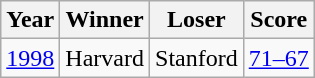<table class="wikitable">
<tr>
<th>Year</th>
<th>Winner</th>
<th>Loser</th>
<th>Score</th>
</tr>
<tr --->
<td><a href='#'>1998</a></td>
<td>Harvard</td>
<td>Stanford</td>
<td><a href='#'>71–67</a></td>
</tr>
</table>
